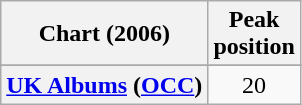<table class="wikitable sortable plainrowheaders">
<tr>
<th scope="col">Chart (2006)</th>
<th scope="col">Peak<br> position</th>
</tr>
<tr>
</tr>
<tr>
</tr>
<tr>
</tr>
<tr>
</tr>
<tr>
</tr>
<tr>
</tr>
<tr>
</tr>
<tr>
</tr>
<tr>
</tr>
<tr>
<th scope="row"><a href='#'>UK Albums</a> (<a href='#'>OCC</a>)</th>
<td align="center">20</td>
</tr>
</table>
